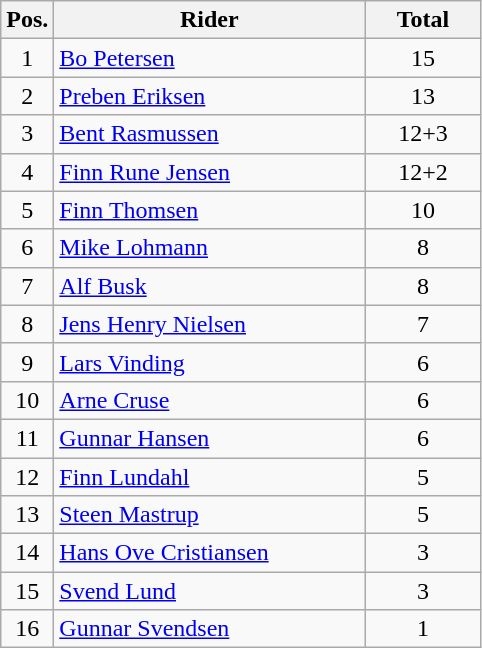<table class=wikitable>
<tr>
<th width=25px>Pos.</th>
<th width=200px>Rider</th>
<th width=70px>Total</th>
</tr>
<tr align=center >
<td>1</td>
<td align=left><a href='#'>Bo Petersen</a></td>
<td>15</td>
</tr>
<tr align=center >
<td>2</td>
<td align=left><a href='#'>Preben Eriksen</a></td>
<td>13</td>
</tr>
<tr align=center >
<td>3</td>
<td align=left><a href='#'>Bent Rasmussen</a></td>
<td>12+3</td>
</tr>
<tr align=center>
<td>4</td>
<td align=left><a href='#'>Finn Rune Jensen</a></td>
<td>12+2</td>
</tr>
<tr align=center>
<td>5</td>
<td align=left><a href='#'>Finn Thomsen</a></td>
<td>10</td>
</tr>
<tr align=center>
<td>6</td>
<td align=left><a href='#'>Mike Lohmann</a></td>
<td>8</td>
</tr>
<tr align=center>
<td>7</td>
<td align=left><a href='#'>Alf Busk</a></td>
<td>8</td>
</tr>
<tr align=center>
<td>8</td>
<td align=left><a href='#'>Jens Henry Nielsen</a></td>
<td>7</td>
</tr>
<tr align=center>
<td>9</td>
<td align=left><a href='#'>Lars Vinding</a></td>
<td>6</td>
</tr>
<tr align=center>
<td>10</td>
<td align=left><a href='#'>Arne Cruse</a></td>
<td>6</td>
</tr>
<tr align=center>
<td>11</td>
<td align=left><a href='#'>Gunnar Hansen</a></td>
<td>6</td>
</tr>
<tr align=center>
<td>12</td>
<td align=left><a href='#'>Finn Lundahl</a></td>
<td>5</td>
</tr>
<tr align=center>
<td>13</td>
<td align=left><a href='#'>Steen Mastrup</a></td>
<td>5</td>
</tr>
<tr align=center>
<td>14</td>
<td align=left><a href='#'>Hans Ove Cristiansen</a></td>
<td>3</td>
</tr>
<tr align=center>
<td>15</td>
<td align=left><a href='#'>Svend Lund</a></td>
<td>3</td>
</tr>
<tr align=center>
<td>16</td>
<td align=left><a href='#'>Gunnar Svendsen</a></td>
<td>1</td>
</tr>
</table>
